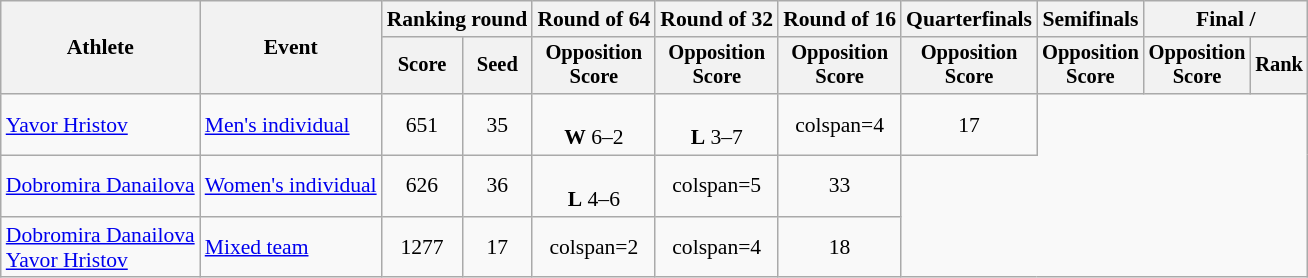<table class="wikitable" style="font-size:90%">
<tr>
<th rowspan=2>Athlete</th>
<th rowspan=2>Event</th>
<th colspan=2>Ranking round</th>
<th>Round of 64</th>
<th>Round of 32</th>
<th>Round of 16</th>
<th>Quarterfinals</th>
<th>Semifinals</th>
<th colspan=2>Final / </th>
</tr>
<tr style="font-size:95%">
<th>Score</th>
<th>Seed</th>
<th>Opposition<br>Score</th>
<th>Opposition<br>Score</th>
<th>Opposition<br>Score</th>
<th>Opposition<br>Score</th>
<th>Opposition<br>Score</th>
<th>Opposition<br>Score</th>
<th>Rank</th>
</tr>
<tr align=center>
<td align=left><a href='#'>Yavor Hristov</a></td>
<td align=left><a href='#'>Men's individual</a></td>
<td>651</td>
<td>35</td>
<td><br><strong>W</strong> 6–2</td>
<td><br><strong>L</strong> 3–7</td>
<td>colspan=4 </td>
<td>17</td>
</tr>
<tr align=center>
<td align=left><a href='#'>Dobromira Danailova</a></td>
<td align=left><a href='#'>Women's individual</a></td>
<td>626</td>
<td>36</td>
<td><br> <strong>L</strong> 4–6</td>
<td>colspan=5 </td>
<td>33</td>
</tr>
<tr align=center>
<td align=left><a href='#'>Dobromira Danailova</a><br><a href='#'>Yavor Hristov</a></td>
<td align=left><a href='#'>Mixed team</a></td>
<td>1277</td>
<td>17</td>
<td>colspan=2 </td>
<td>colspan=4 </td>
<td>18</td>
</tr>
</table>
